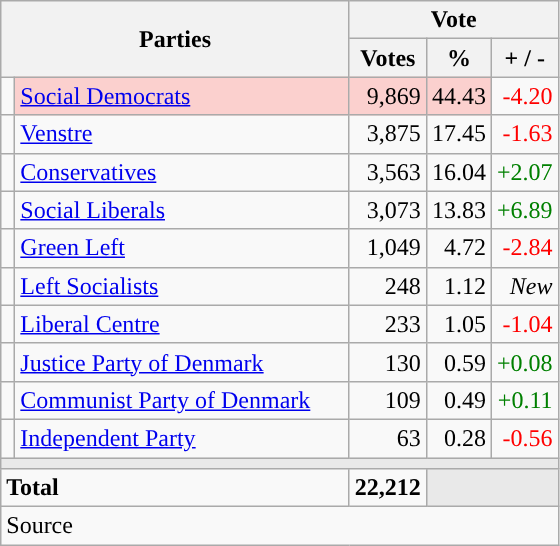<table class="wikitable" style="text-align:right;">
<tr>
<th style="text-align:centre;" rowspan="2" colspan="2" width="225">Parties</th>
<th colspan="3">Vote</th>
</tr>
<tr>
<th width="15">Votes</th>
<th width="15">%</th>
<th width="15">+ / -</th>
</tr>
<tr>
<td width="2" style="color:inherit;background:"></td>
<td bgcolor=#fbd0ce  align="left"><a href='#'>Social Democrats</a></td>
<td bgcolor=#fbd0ce>9,869</td>
<td bgcolor=#fbd0ce>44.43</td>
<td style=color:red;>-4.20</td>
</tr>
<tr>
<td width="2" style="color:inherit;background:"></td>
<td align="left"><a href='#'>Venstre</a></td>
<td>3,875</td>
<td>17.45</td>
<td style=color:red;>-1.63</td>
</tr>
<tr>
<td width="2" style="color:inherit;background:"></td>
<td align="left"><a href='#'>Conservatives</a></td>
<td>3,563</td>
<td>16.04</td>
<td style=color:green;>+2.07</td>
</tr>
<tr>
<td width="2" style="color:inherit;background:"></td>
<td align="left"><a href='#'>Social Liberals</a></td>
<td>3,073</td>
<td>13.83</td>
<td style=color:green;>+6.89</td>
</tr>
<tr>
<td width="2" style="color:inherit;background:"></td>
<td align="left"><a href='#'>Green Left</a></td>
<td>1,049</td>
<td>4.72</td>
<td style=color:red;>-2.84</td>
</tr>
<tr>
<td width="2" style="color:inherit;background:"></td>
<td align="left"><a href='#'>Left Socialists</a></td>
<td>248</td>
<td>1.12</td>
<td><em>New</em></td>
</tr>
<tr>
<td width="2" style="color:inherit;background:"></td>
<td align="left"><a href='#'>Liberal Centre</a></td>
<td>233</td>
<td>1.05</td>
<td style=color:red;>-1.04</td>
</tr>
<tr>
<td width="2" style="color:inherit;background:"></td>
<td align="left"><a href='#'>Justice Party of Denmark</a></td>
<td>130</td>
<td>0.59</td>
<td style=color:green;>+0.08</td>
</tr>
<tr>
<td width="2" style="color:inherit;background:"></td>
<td align="left"><a href='#'>Communist Party of Denmark</a></td>
<td>109</td>
<td>0.49</td>
<td style=color:green;>+0.11</td>
</tr>
<tr>
<td width="2" style="color:inherit;background:"></td>
<td align="left"><a href='#'>Independent Party</a></td>
<td>63</td>
<td>0.28</td>
<td style=color:red;>-0.56</td>
</tr>
<tr>
<td colspan="7" bgcolor="#E9E9E9"></td>
</tr>
<tr>
<td align="left" colspan="2"><strong>Total</strong></td>
<td><strong>22,212</strong></td>
<td bgcolor="#E9E9E9" colspan="2"></td>
</tr>
<tr>
<td align="left" colspan="6">Source</td>
</tr>
</table>
